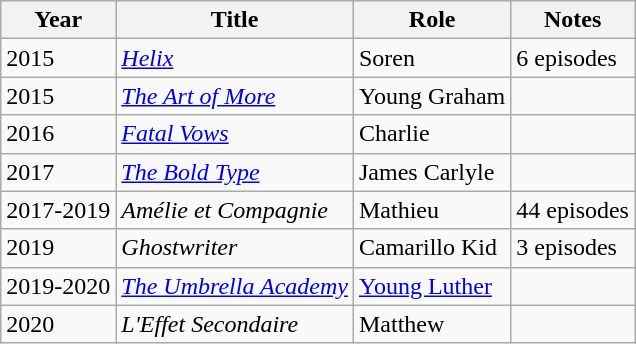<table class="wikitable sortable">
<tr>
<th>Year</th>
<th>Title</th>
<th>Role</th>
<th>Notes</th>
</tr>
<tr>
<td>2015</td>
<td><a href='#'><em>Helix</em></a></td>
<td>Soren</td>
<td>6 episodes</td>
</tr>
<tr>
<td>2015</td>
<td><em><a href='#'>The Art of More</a></em></td>
<td>Young Graham</td>
<td></td>
</tr>
<tr>
<td>2016</td>
<td><em><a href='#'>Fatal Vows</a></em></td>
<td>Charlie</td>
<td></td>
</tr>
<tr>
<td>2017</td>
<td><em><a href='#'>The Bold Type</a></em></td>
<td>James Carlyle</td>
<td></td>
</tr>
<tr>
<td>2017-2019</td>
<td><em>Amélie et Compagnie</em></td>
<td>Mathieu</td>
<td>44 episodes</td>
</tr>
<tr>
<td>2019</td>
<td><em>Ghostwriter</em></td>
<td>Camarillo Kid</td>
<td>3 episodes</td>
</tr>
<tr>
<td>2019-2020</td>
<td><a href='#'><em>The Umbrella Academy</em></a></td>
<td><a href='#'>Young Luther</a></td>
<td></td>
</tr>
<tr>
<td>2020</td>
<td><em>L'Effet Secondaire</em></td>
<td>Matthew</td>
<td></td>
</tr>
</table>
